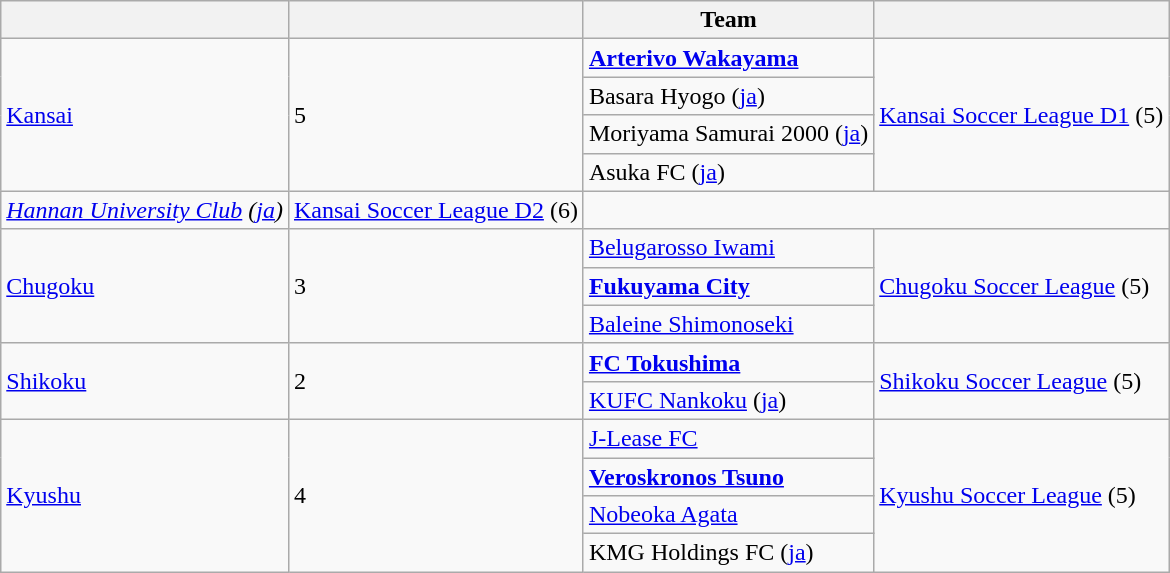<table class = "wikitable" style = "text-align:left">
<tr>
<th></th>
<th></th>
<th>Team</th>
<th></th>
</tr>
<tr>
<td rowspan=5><a href='#'>Kansai</a></td>
<td rowspan=5>5</td>
<td><strong><a href='#'>Arterivo Wakayama</a></strong></td>
<td rowspan=4><a href='#'>Kansai Soccer League D1</a> (5)</td>
</tr>
<tr>
<td>Basara Hyogo (<a href='#'>ja</a>)</td>
</tr>
<tr>
<td>Moriyama Samurai 2000 (<a href='#'>ja</a>)</td>
</tr>
<tr>
<td>Asuka FC (<a href='#'>ja</a>)</td>
</tr>
<tr>
</tr>
<tr>
<td><em><a href='#'>Hannan University Club</a> (<a href='#'>ja</a>)</em></td>
<td><a href='#'>Kansai Soccer League D2</a> (6)</td>
</tr>
<tr>
<td rowspan=3><a href='#'>Chugoku</a></td>
<td rowspan=3>3</td>
<td><a href='#'>Belugarosso Iwami</a></td>
<td rowspan=3><a href='#'>Chugoku Soccer League</a> (5)</td>
</tr>
<tr>
<td><strong><a href='#'>Fukuyama City</a></strong></td>
</tr>
<tr>
<td><a href='#'>Baleine Shimonoseki</a></td>
</tr>
<tr>
<td rowspan=2><a href='#'>Shikoku</a></td>
<td rowspan=2>2</td>
<td><strong><a href='#'>FC Tokushima</a></strong></td>
<td rowspan=2><a href='#'>Shikoku Soccer League</a> (5)</td>
</tr>
<tr>
<td><a href='#'>KUFC Nankoku</a> (<a href='#'>ja</a>)</td>
</tr>
<tr>
<td rowspan=4><a href='#'>Kyushu</a></td>
<td rowspan=4>4</td>
<td><a href='#'>J-Lease FC</a></td>
<td rowspan=4><a href='#'>Kyushu Soccer League</a> (5)</td>
</tr>
<tr>
<td><strong><a href='#'>Veroskronos Tsuno</a></strong></td>
</tr>
<tr>
<td><a href='#'>Nobeoka Agata</a></td>
</tr>
<tr>
<td>KMG Holdings FC (<a href='#'>ja</a>)</td>
</tr>
</table>
